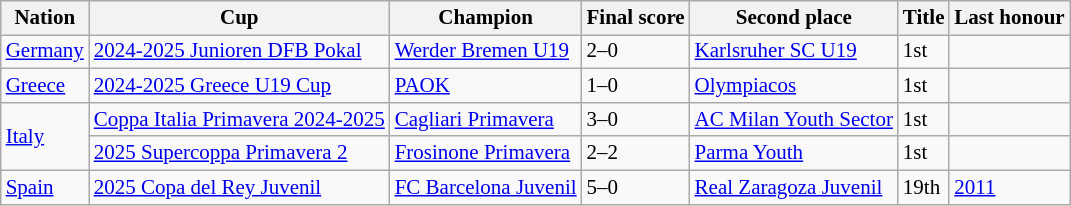<table class=wikitable style="font-size:14px">
<tr>
<th>Nation</th>
<th>Cup</th>
<th>Champion</th>
<th>Final score</th>
<th>Second place</th>
<th data-sort-type="number">Title</th>
<th>Last honour</th>
</tr>
<tr>
<td rowspan=> <a href='#'>Germany</a></td>
<td><a href='#'>2024-2025 Junioren DFB Pokal</a></td>
<td><a href='#'>Werder Bremen U19</a></td>
<td>2–0</td>
<td><a href='#'>Karlsruher SC U19</a></td>
<td>1st</td>
<td></td>
</tr>
<tr>
<td rowspan=> <a href='#'>Greece</a></td>
<td><a href='#'>2024-2025 Greece U19 Cup</a></td>
<td><a href='#'>PAOK</a></td>
<td>1–0 </td>
<td><a href='#'>Olympiacos</a></td>
<td>1st</td>
<td></td>
</tr>
<tr>
<td rowspan=2> <a href='#'>Italy</a></td>
<td><a href='#'>Coppa Italia Primavera 2024-2025</a></td>
<td><a href='#'>Cagliari Primavera</a></td>
<td>3–0</td>
<td><a href='#'>AC Milan Youth Sector</a></td>
<td>1st</td>
<td></td>
</tr>
<tr>
<td><a href='#'>2025 Supercoppa Primavera 2</a></td>
<td><a href='#'>Frosinone Primavera</a></td>
<td>2–2 </td>
<td><a href='#'>Parma Youth</a></td>
<td>1st</td>
<td></td>
</tr>
<tr>
<td rowspan=> <a href='#'>Spain</a></td>
<td><a href='#'>2025 Copa del Rey Juvenil</a></td>
<td><a href='#'>FC Barcelona Juvenil</a></td>
<td>5–0</td>
<td><a href='#'>Real Zaragoza Juvenil</a></td>
<td>19th</td>
<td><a href='#'>2011</a></td>
</tr>
</table>
